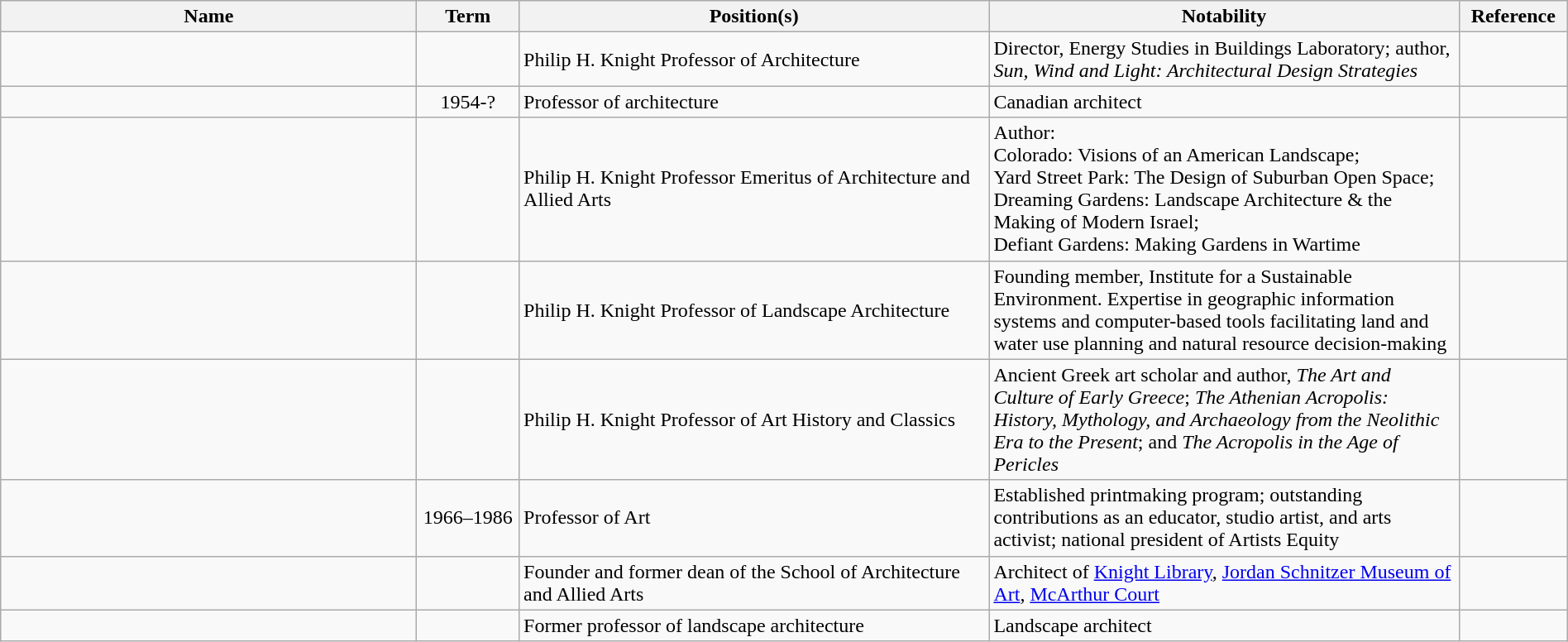<table class="wikitable sortable" style="width:100%">
<tr>
<th width="*">Name</th>
<th width="75px">Term</th>
<th width="30%" class="unsortable">Position(s)</th>
<th width="30%" class="unsortable">Notability</th>
<th width="80px" class="unsortable">Reference</th>
</tr>
<tr>
<td></td>
<td align="center"></td>
<td>Philip H. Knight Professor of Architecture</td>
<td>Director, Energy Studies in Buildings Laboratory; author, <em>Sun, Wind and Light: Architectural Design Strategies</em></td>
<td align="center"></td>
</tr>
<tr>
<td></td>
<td align="center">1954-?</td>
<td>Professor of architecture</td>
<td>Canadian architect</td>
<td align="center"></td>
</tr>
<tr>
<td></td>
<td align="center"></td>
<td>Philip H. Knight Professor Emeritus of Architecture and Allied Arts</td>
<td>Author:<br>Colorado: Visions of an American Landscape;<br>Yard Street Park: The Design of Suburban Open Space;<br>Dreaming Gardens: Landscape Architecture & the Making of Modern Israel;<br>Defiant Gardens: Making Gardens in Wartime</td>
<td align="center"></td>
</tr>
<tr>
<td></td>
<td align="center"></td>
<td>Philip H. Knight Professor of Landscape Architecture</td>
<td>Founding member,  Institute for a Sustainable Environment. Expertise in geographic information systems and computer-based tools facilitating land and water use planning and natural resource decision-making</td>
<td align="center"></td>
</tr>
<tr>
<td></td>
<td align="center"></td>
<td>Philip H. Knight Professor of Art History and Classics</td>
<td>Ancient Greek art scholar and author, <em>The Art and Culture of Early Greece</em>; <em>The Athenian Acropolis: History, Mythology, and Archaeology from the Neolithic Era to the Present</em>; and <em>The Acropolis in the Age of Pericles</em></td>
<td align="center"></td>
</tr>
<tr>
<td></td>
<td align="center">1966–1986</td>
<td>Professor of Art</td>
<td>Established printmaking program; outstanding contributions as an educator, studio artist, and arts activist; national president of Artists Equity</td>
<td align="center"></td>
</tr>
<tr>
<td></td>
<td align="center"></td>
<td>Founder and former dean of the School of Architecture and Allied Arts</td>
<td>Architect of <a href='#'>Knight Library</a>, <a href='#'>Jordan Schnitzer Museum of Art</a>, <a href='#'>McArthur Court</a></td>
<td align="center"></td>
</tr>
<tr>
<td></td>
<td align="center"></td>
<td>Former professor of landscape architecture</td>
<td>Landscape architect</td>
<td align="center"></td>
</tr>
</table>
